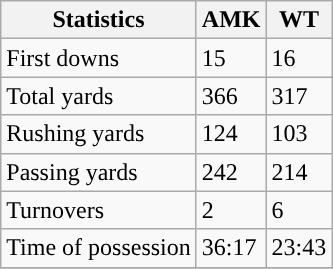<table class="wikitable">
<tr>
<th>Statistics</th>
<th>AMK</th>
<th>WT</th>
</tr>
<tr>
<td>First downs</td>
<td>15</td>
<td>16</td>
</tr>
<tr>
<td>Total yards</td>
<td>366</td>
<td>317</td>
</tr>
<tr>
<td>Rushing yards</td>
<td>124</td>
<td>103</td>
</tr>
<tr>
<td>Passing yards</td>
<td>242</td>
<td>214</td>
</tr>
<tr>
<td>Turnovers</td>
<td>2</td>
<td>6</td>
</tr>
<tr>
<td>Time of possession</td>
<td>36:17</td>
<td>23:43</td>
</tr>
<tr>
</tr>
</table>
